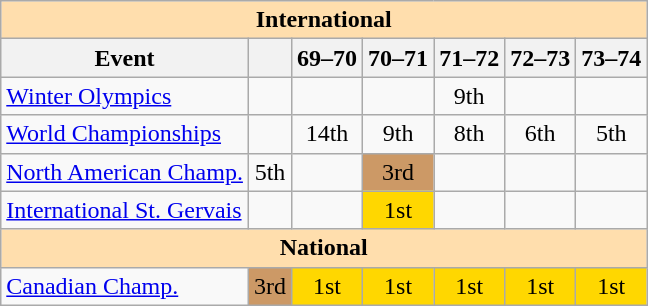<table class="wikitable" style="text-align:center">
<tr>
<th style="background-color: #ffdead; " colspan=7 align=center>International</th>
</tr>
<tr>
<th>Event</th>
<th></th>
<th>69–70</th>
<th>70–71</th>
<th>71–72</th>
<th>72–73</th>
<th>73–74</th>
</tr>
<tr>
<td align=left><a href='#'>Winter Olympics</a></td>
<td></td>
<td></td>
<td></td>
<td>9th</td>
<td></td>
<td></td>
</tr>
<tr>
<td align=left><a href='#'>World Championships</a></td>
<td></td>
<td>14th</td>
<td>9th</td>
<td>8th</td>
<td>6th</td>
<td>5th</td>
</tr>
<tr>
<td align=left><a href='#'>North American Champ.</a></td>
<td>5th</td>
<td></td>
<td bgcolor=cc9966>3rd</td>
<td></td>
<td></td>
<td></td>
</tr>
<tr>
<td align=left><a href='#'>International St. Gervais</a></td>
<td></td>
<td></td>
<td bgcolor=gold>1st</td>
<td></td>
<td></td>
<td></td>
</tr>
<tr>
<th style="background-color: #ffdead; " colspan=7 align=center>National</th>
</tr>
<tr>
<td align=left><a href='#'>Canadian Champ.</a></td>
<td bgcolor=cc9966>3rd</td>
<td bgcolor=gold>1st</td>
<td bgcolor=gold>1st</td>
<td bgcolor=gold>1st</td>
<td bgcolor=gold>1st</td>
<td bgcolor=gold>1st</td>
</tr>
</table>
